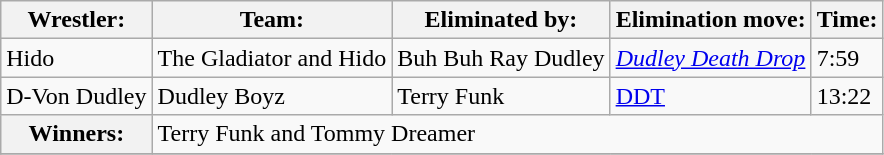<table class="wikitable">
<tr>
<th>Wrestler:</th>
<th>Team:</th>
<th>Eliminated by:</th>
<th>Elimination move:</th>
<th>Time:</th>
</tr>
<tr>
<td>Hido</td>
<td>The Gladiator and Hido</td>
<td>Buh Buh Ray Dudley</td>
<td><em><a href='#'>Dudley Death Drop</a></em></td>
<td>7:59</td>
</tr>
<tr>
<td>D-Von Dudley</td>
<td>Dudley Boyz</td>
<td>Terry Funk</td>
<td><a href='#'>DDT</a></td>
<td>13:22</td>
</tr>
<tr>
<th>Winners:</th>
<td colspan="4">Terry Funk and Tommy Dreamer</td>
</tr>
<tr>
</tr>
</table>
